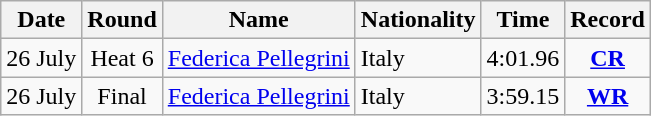<table class="wikitable" style="text-align:center">
<tr>
<th>Date</th>
<th>Round</th>
<th>Name</th>
<th>Nationality</th>
<th>Time</th>
<th>Record</th>
</tr>
<tr>
<td>26 July</td>
<td>Heat 6</td>
<td align="left"><a href='#'>Federica Pellegrini</a></td>
<td align="left"> Italy</td>
<td>4:01.96</td>
<td><strong><a href='#'>CR</a></strong></td>
</tr>
<tr>
<td>26 July</td>
<td>Final</td>
<td align="left"><a href='#'>Federica Pellegrini</a></td>
<td align="left"> Italy</td>
<td>3:59.15</td>
<td><strong><a href='#'>WR</a></strong></td>
</tr>
</table>
